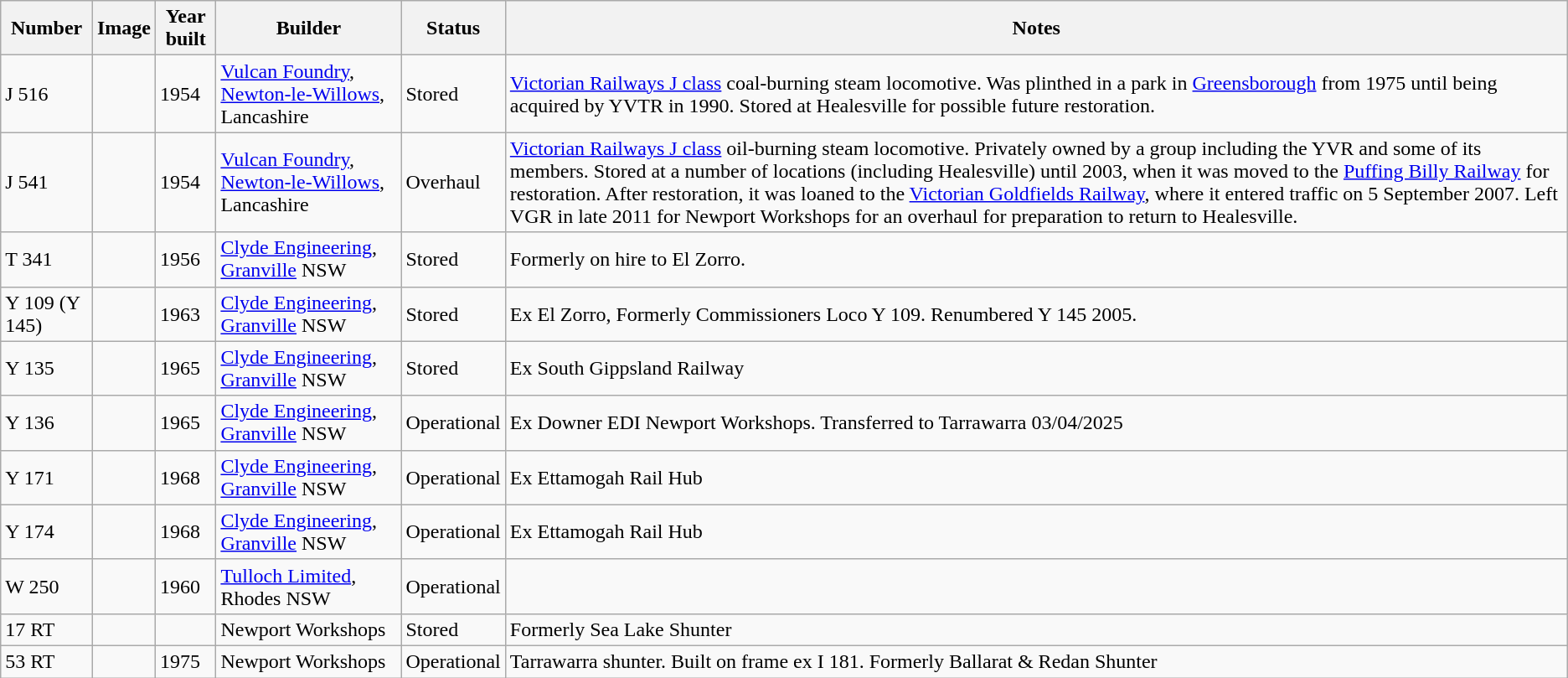<table class="wikitable">
<tr>
<th>Number</th>
<th>Image</th>
<th>Year built</th>
<th>Builder</th>
<th>Status</th>
<th>Notes</th>
</tr>
<tr>
<td>J 516</td>
<td></td>
<td>1954</td>
<td><a href='#'>Vulcan Foundry</a>, <a href='#'>Newton-le-Willows</a>, Lancashire</td>
<td>Stored</td>
<td><a href='#'>Victorian Railways J class</a> coal-burning steam locomotive.  Was plinthed in a park in <a href='#'>Greensborough</a> from 1975 until being acquired by YVTR in 1990.  Stored at Healesville for possible future restoration.</td>
</tr>
<tr>
<td>J 541</td>
<td></td>
<td>1954</td>
<td><a href='#'>Vulcan Foundry</a>, <a href='#'>Newton-le-Willows</a>, Lancashire</td>
<td>Overhaul</td>
<td><a href='#'>Victorian Railways J class</a> oil-burning steam locomotive.  Privately owned by a group including the YVR and some of its members.  Stored at a number of locations (including Healesville) until 2003, when it was moved to the <a href='#'>Puffing Billy Railway</a> for restoration.  After restoration, it was loaned to the <a href='#'>Victorian Goldfields Railway</a>, where it entered traffic on 5 September 2007.  Left VGR in late 2011 for Newport Workshops for an overhaul for preparation to return to Healesville.</td>
</tr>
<tr>
<td>T 341</td>
<td></td>
<td>1956</td>
<td><a href='#'>Clyde Engineering</a>, <a href='#'>Granville</a> NSW</td>
<td>Stored</td>
<td>Formerly on hire to El Zorro.</td>
</tr>
<tr>
<td>Y 109 (Y 145)</td>
<td></td>
<td>1963</td>
<td><a href='#'>Clyde Engineering</a>, <a href='#'>Granville</a> NSW</td>
<td>Stored</td>
<td>Ex El Zorro, Formerly Commissioners Loco Y 109. Renumbered Y 145 2005.</td>
</tr>
<tr>
<td>Y 135</td>
<td></td>
<td>1965</td>
<td><a href='#'>Clyde Engineering</a>, <a href='#'>Granville</a> NSW</td>
<td>Stored</td>
<td>Ex South Gippsland Railway</td>
</tr>
<tr>
<td>Y 136</td>
<td></td>
<td>1965</td>
<td><a href='#'>Clyde Engineering</a>, <a href='#'>Granville</a> NSW</td>
<td>Operational</td>
<td>Ex Downer EDI Newport Workshops. Transferred to Tarrawarra 03/04/2025</td>
</tr>
<tr>
<td>Y 171</td>
<td></td>
<td>1968</td>
<td><a href='#'>Clyde Engineering</a>, <a href='#'>Granville</a> NSW</td>
<td>Operational</td>
<td>Ex Ettamogah Rail Hub</td>
</tr>
<tr>
<td>Y 174</td>
<td></td>
<td>1968</td>
<td><a href='#'>Clyde Engineering</a>, <a href='#'>Granville</a> NSW</td>
<td>Operational</td>
<td>Ex Ettamogah Rail Hub</td>
</tr>
<tr>
<td>W 250</td>
<td></td>
<td>1960</td>
<td><a href='#'>Tulloch Limited</a>, Rhodes NSW</td>
<td>Operational</td>
<td></td>
</tr>
<tr>
<td>17 RT</td>
<td></td>
<td></td>
<td>Newport Workshops</td>
<td>Stored</td>
<td>Formerly Sea Lake Shunter</td>
</tr>
<tr>
<td>53 RT</td>
<td></td>
<td>1975</td>
<td>Newport Workshops</td>
<td>Operational</td>
<td>Tarrawarra shunter. Built on frame ex I 181. Formerly Ballarat & Redan Shunter</td>
</tr>
</table>
